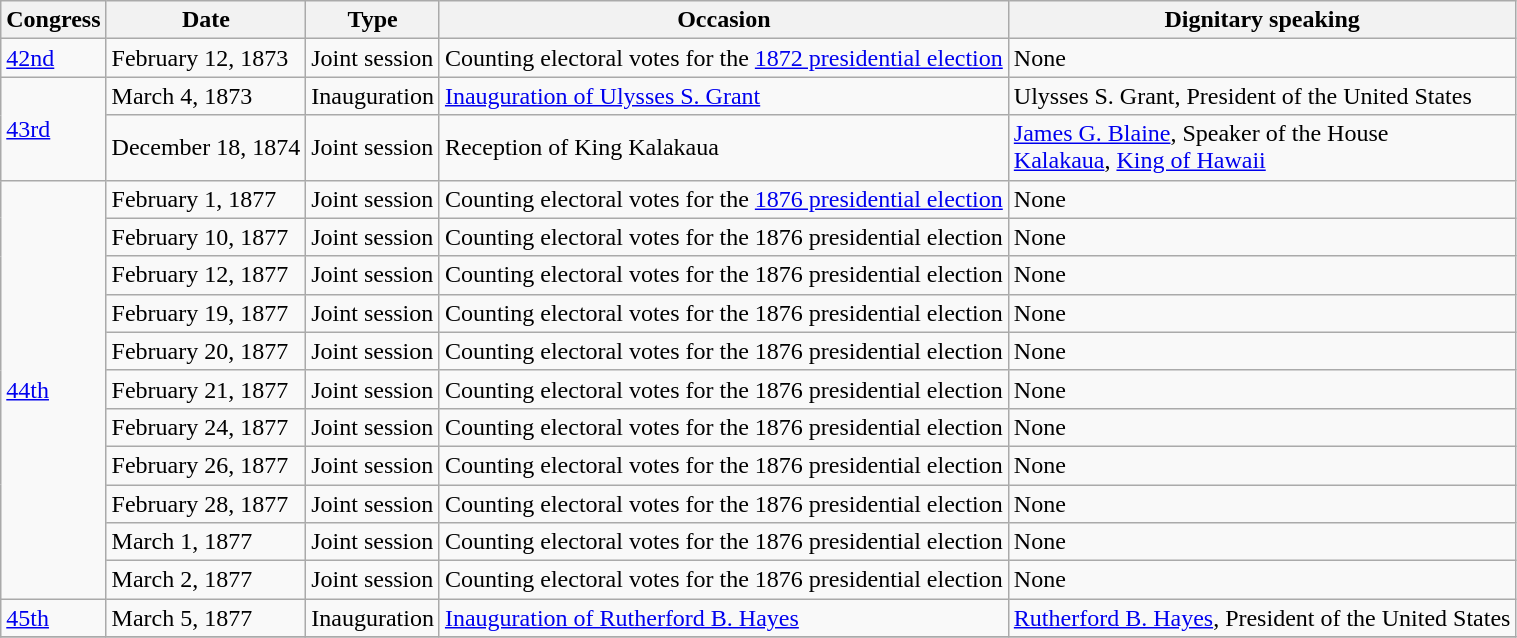<table class="wikitable sortable">
<tr>
<th>Congress</th>
<th>Date</th>
<th>Type</th>
<th>Occasion</th>
<th>Dignitary speaking</th>
</tr>
<tr>
<td><a href='#'>42nd</a></td>
<td>February 12, 1873</td>
<td>Joint session</td>
<td>Counting electoral votes for the <a href='#'>1872 presidential election</a></td>
<td>None</td>
</tr>
<tr>
<td rowspan="2"><a href='#'>43rd</a></td>
<td>March 4, 1873</td>
<td>Inauguration</td>
<td><a href='#'>Inauguration of Ulysses S. Grant</a></td>
<td>Ulysses S. Grant, President of the United States</td>
</tr>
<tr>
<td>December 18, 1874</td>
<td>Joint session</td>
<td>Reception of King Kalakaua</td>
<td><a href='#'>James G. Blaine</a>, Speaker of the House<br><a href='#'>Kalakaua</a>, <a href='#'>King of Hawaii</a></td>
</tr>
<tr>
<td rowspan="11"><a href='#'>44th</a></td>
<td>February 1, 1877</td>
<td>Joint session</td>
<td>Counting electoral votes for the <a href='#'>1876 presidential election</a></td>
<td>None</td>
</tr>
<tr>
<td>February 10, 1877</td>
<td>Joint session</td>
<td>Counting electoral votes for the 1876 presidential election</td>
<td>None</td>
</tr>
<tr>
<td>February 12, 1877</td>
<td>Joint session</td>
<td>Counting electoral votes for the 1876 presidential election</td>
<td>None</td>
</tr>
<tr>
<td>February 19, 1877</td>
<td>Joint session</td>
<td>Counting electoral votes for the 1876 presidential election</td>
<td>None</td>
</tr>
<tr>
<td>February 20, 1877</td>
<td>Joint session</td>
<td>Counting electoral votes for the 1876 presidential election</td>
<td>None</td>
</tr>
<tr>
<td>February 21, 1877</td>
<td>Joint session</td>
<td>Counting electoral votes for the 1876 presidential election</td>
<td>None</td>
</tr>
<tr>
<td>February 24, 1877</td>
<td>Joint session</td>
<td>Counting electoral votes for the 1876 presidential election</td>
<td>None</td>
</tr>
<tr>
<td>February 26, 1877</td>
<td>Joint session</td>
<td>Counting electoral votes for the 1876 presidential election</td>
<td>None</td>
</tr>
<tr>
<td>February 28, 1877</td>
<td>Joint session</td>
<td>Counting electoral votes for the 1876 presidential election</td>
<td>None</td>
</tr>
<tr>
<td>March 1, 1877</td>
<td>Joint session</td>
<td>Counting electoral votes for the 1876 presidential election</td>
<td>None</td>
</tr>
<tr>
<td>March 2, 1877</td>
<td>Joint session</td>
<td>Counting electoral votes for the 1876 presidential election</td>
<td>None</td>
</tr>
<tr>
<td><a href='#'>45th</a></td>
<td>March 5, 1877</td>
<td>Inauguration</td>
<td><a href='#'>Inauguration of Rutherford B. Hayes</a></td>
<td><a href='#'>Rutherford B. Hayes</a>, President of the United States</td>
</tr>
<tr>
</tr>
</table>
